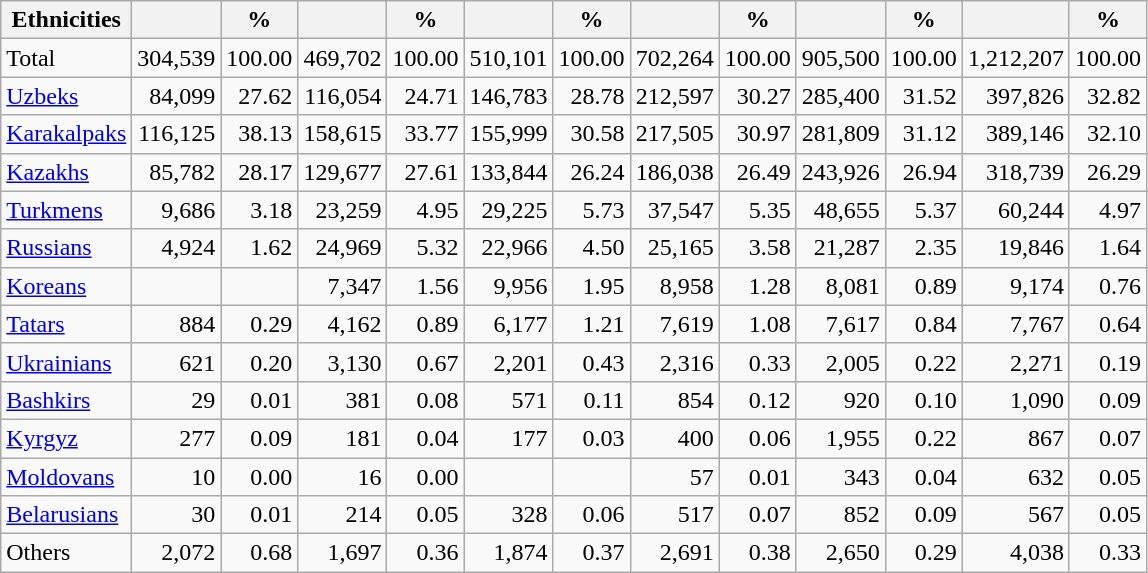<table class="wikitable sortable">
<tr>
<th>Ethnicities</th>
<th></th>
<th>%</th>
<th></th>
<th>%</th>
<th></th>
<th>%</th>
<th></th>
<th>%</th>
<th></th>
<th>%</th>
<th></th>
<th>%</th>
</tr>
<tr>
<td>Total</td>
<td align="right">304,539</td>
<td align="right">100.00</td>
<td align="right">469,702</td>
<td align="right">100.00</td>
<td align="right">510,101</td>
<td align="right">100.00</td>
<td align="right">702,264</td>
<td align="right">100.00</td>
<td align="right">905,500</td>
<td align="right">100.00</td>
<td align="right">1,212,207</td>
<td align="right">100.00</td>
</tr>
<tr>
<td><a href='#'>Uzbeks</a></td>
<td align="right">84,099</td>
<td align="right">27.62</td>
<td align="right">116,054</td>
<td align="right">24.71</td>
<td align="right">146,783</td>
<td align="right">28.78</td>
<td align="right">212,597</td>
<td align="right">30.27</td>
<td align="right">285,400</td>
<td align="right">31.52</td>
<td align="right">397,826</td>
<td align="right">32.82</td>
</tr>
<tr>
<td><a href='#'>Karakalpaks</a></td>
<td align="right">116,125</td>
<td align="right">38.13</td>
<td align="right">158,615</td>
<td align="right">33.77</td>
<td align="right">155,999</td>
<td align="right">30.58</td>
<td align="right">217,505</td>
<td align="right">30.97</td>
<td align="right">281,809</td>
<td align="right">31.12</td>
<td align="right">389,146</td>
<td align="right">32.10</td>
</tr>
<tr>
<td><a href='#'>Kazakhs</a></td>
<td align="right">85,782</td>
<td align="right">28.17</td>
<td align="right">129,677</td>
<td align="right">27.61</td>
<td align="right">133,844</td>
<td align="right">26.24</td>
<td align="right">186,038</td>
<td align="right">26.49</td>
<td align="right">243,926</td>
<td align="right">26.94</td>
<td align="right">318,739</td>
<td align="right">26.29</td>
</tr>
<tr>
<td><a href='#'>Turkmens</a></td>
<td align="right">9,686</td>
<td align="right">3.18</td>
<td align="right">23,259</td>
<td align="right">4.95</td>
<td align="right">29,225</td>
<td align="right">5.73</td>
<td align="right">37,547</td>
<td align="right">5.35</td>
<td align="right">48,655</td>
<td align="right">5.37</td>
<td align="right">60,244</td>
<td align="right">4.97</td>
</tr>
<tr>
<td><a href='#'>Russians</a></td>
<td align="right">4,924</td>
<td align="right">1.62</td>
<td align="right">24,969</td>
<td align="right">5.32</td>
<td align="right">22,966</td>
<td align="right">4.50</td>
<td align="right">25,165</td>
<td align="right">3.58</td>
<td align="right">21,287</td>
<td align="right">2.35</td>
<td align="right">19,846</td>
<td align="right">1.64</td>
</tr>
<tr>
<td><a href='#'>Koreans</a></td>
<td align="right"></td>
<td align="right"></td>
<td align="right">7,347</td>
<td align="right">1.56</td>
<td align="right">9,956</td>
<td align="right">1.95</td>
<td align="right">8,958</td>
<td align="right">1.28</td>
<td align="right">8,081</td>
<td align="right">0.89</td>
<td align="right">9,174</td>
<td align="right">0.76</td>
</tr>
<tr>
<td><a href='#'>Tatars</a></td>
<td align="right">884</td>
<td align="right">0.29</td>
<td align="right">4,162</td>
<td align="right">0.89</td>
<td align="right">6,177</td>
<td align="right">1.21</td>
<td align="right">7,619</td>
<td align="right">1.08</td>
<td align="right">7,617</td>
<td align="right">0.84</td>
<td align="right">7,767</td>
<td align="right">0.64</td>
</tr>
<tr>
<td><a href='#'>Ukrainians</a></td>
<td align="right">621</td>
<td align="right">0.20</td>
<td align="right">3,130</td>
<td align="right">0.67</td>
<td align="right">2,201</td>
<td align="right">0.43</td>
<td align="right">2,316</td>
<td align="right">0.33</td>
<td align="right">2,005</td>
<td align="right">0.22</td>
<td align="right">2,271</td>
<td align="right">0.19</td>
</tr>
<tr>
<td><a href='#'>Bashkirs</a></td>
<td align="right">29</td>
<td align="right">0.01</td>
<td align="right">381</td>
<td align="right">0.08</td>
<td align="right">571</td>
<td align="right">0.11</td>
<td align="right">854</td>
<td align="right">0.12</td>
<td align="right">920</td>
<td align="right">0.10</td>
<td align="right">1,090</td>
<td align="right">0.09</td>
</tr>
<tr>
<td><a href='#'>Kyrgyz</a></td>
<td align="right">277</td>
<td align="right">0.09</td>
<td align="right">181</td>
<td align="right">0.04</td>
<td align="right">177</td>
<td align="right">0.03</td>
<td align="right">400</td>
<td align="right">0.06</td>
<td align="right">1,955</td>
<td align="right">0.22</td>
<td align="right">867</td>
<td align="right">0.07</td>
</tr>
<tr>
<td><a href='#'>Moldovans</a></td>
<td align="right">10</td>
<td align="right">0.00</td>
<td align="right">16</td>
<td align="right">0.00</td>
<td align="right"></td>
<td align="right"></td>
<td align="right">57</td>
<td align="right">0.01</td>
<td align="right">343</td>
<td align="right">0.04</td>
<td align="right">632</td>
<td align="right">0.05</td>
</tr>
<tr>
<td><a href='#'>Belarusians</a></td>
<td align="right">30</td>
<td align="right">0.01</td>
<td align="right">214</td>
<td align="right">0.05</td>
<td align="right">328</td>
<td align="right">0.06</td>
<td align="right">517</td>
<td align="right">0.07</td>
<td align="right">852</td>
<td align="right">0.09</td>
<td align="right">567</td>
<td align="right">0.05</td>
</tr>
<tr>
<td>Others</td>
<td align="right">2,072</td>
<td align="right">0.68</td>
<td align="right">1,697</td>
<td align="right">0.36</td>
<td align="right">1,874</td>
<td align="right">0.37</td>
<td align="right">2,691</td>
<td align="right">0.38</td>
<td align="right">2,650</td>
<td align="right">0.29</td>
<td align="right">4,038</td>
<td align="right">0.33</td>
</tr>
</table>
